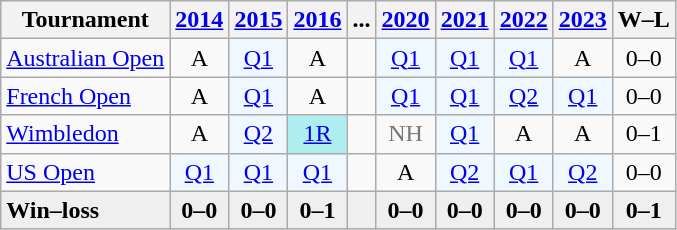<table class="wikitable" style=text-align:center>
<tr>
<th>Tournament</th>
<th><a href='#'>2014</a></th>
<th><a href='#'>2015</a></th>
<th><a href='#'>2016</a></th>
<th>...</th>
<th><a href='#'>2020</a></th>
<th><a href='#'>2021</a></th>
<th><a href='#'>2022</a></th>
<th><a href='#'>2023</a></th>
<th>W–L</th>
</tr>
<tr>
<td align=left><a href='#'>Australian Open</a></td>
<td>A</td>
<td bgcolor=f0f8ff><a href='#'>Q1</a></td>
<td>A</td>
<td></td>
<td bgcolor=f0f8ff><a href='#'>Q1</a></td>
<td bgcolor=f0f8ff><a href='#'>Q1</a></td>
<td bgcolor=f0f8ff><a href='#'>Q1</a></td>
<td>A</td>
<td>0–0</td>
</tr>
<tr>
<td align=left><a href='#'>French Open</a></td>
<td>A</td>
<td bgcolor=f0f8ff><a href='#'>Q1</a></td>
<td>A</td>
<td></td>
<td bgcolor=f0f8ff><a href='#'>Q1</a></td>
<td bgcolor=f0f8ff><a href='#'>Q1</a></td>
<td bgcolor=f0f8ff><a href='#'>Q2</a></td>
<td bgcolor=f0f8ff><a href='#'>Q1</a></td>
<td>0–0</td>
</tr>
<tr>
<td align=left><a href='#'>Wimbledon</a></td>
<td>A</td>
<td bgcolor=f0f8ff><a href='#'>Q2</a></td>
<td bgcolor=afeeee><a href='#'>1R</a></td>
<td></td>
<td style=color:#767676>NH</td>
<td bgcolor=f0f8ff><a href='#'>Q1</a></td>
<td>A</td>
<td>A</td>
<td>0–1</td>
</tr>
<tr>
<td align=left><a href='#'>US Open</a></td>
<td bgcolor=f0f8ff><a href='#'>Q1</a></td>
<td bgcolor=f0f8ff><a href='#'>Q1</a></td>
<td bgcolor=f0f8ff><a href='#'>Q1</a></td>
<td></td>
<td>A</td>
<td bgcolor=f0f8ff><a href='#'>Q2</a></td>
<td bgcolor=f0f8ff><a href='#'>Q1</a></td>
<td bgcolor=f0f8ff><a href='#'>Q2</a></td>
<td>0–0</td>
</tr>
<tr style=background:#efefef;font-weight:bold>
<td align=left>Win–loss</td>
<td>0–0</td>
<td>0–0</td>
<td>0–1</td>
<td></td>
<td>0–0</td>
<td>0–0</td>
<td>0–0</td>
<td>0–0</td>
<td>0–1</td>
</tr>
</table>
